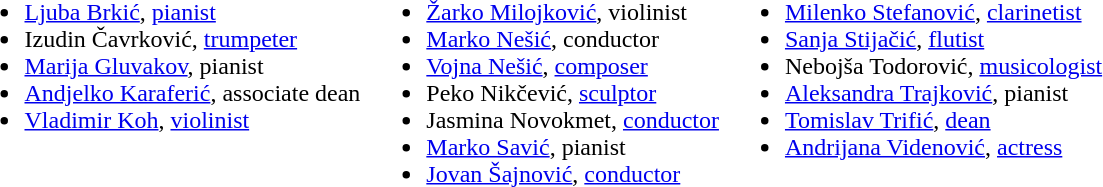<table>
<tr>
<td valign="top"><br><ul><li><a href='#'>Ljuba Brkić</a>, <a href='#'>pianist</a></li><li>Izudin Čavrković, <a href='#'>trumpeter</a></li><li><a href='#'>Marija Gluvakov</a>, pianist</li><li><a href='#'>Andjelko Karaferić</a>, associate dean</li><li><a href='#'>Vladimir Koh</a>, <a href='#'>violinist</a></li></ul></td>
<td valign="top"><br><ul><li><a href='#'>Žarko Milojković</a>, violinist</li><li><a href='#'>Marko Nešić</a>, conductor</li><li><a href='#'>Vojna Nešić</a>, <a href='#'>composer</a></li><li>Peko Nikčević, <a href='#'>sculptor</a></li><li>Jasmina Novokmet, <a href='#'>conductor</a></li><li><a href='#'>Marko Savić</a>, pianist</li><li><a href='#'>Jovan Šajnović</a>, <a href='#'>conductor</a></li></ul></td>
<td valign="top"><br><ul><li><a href='#'>Milenko Stefanović</a>, <a href='#'>clarinetist</a></li><li><a href='#'>Sanja Stijačić</a>, <a href='#'>flutist</a></li><li>Nebojša Todorović, <a href='#'>musicologist</a></li><li><a href='#'>Aleksandra Trajković</a>, pianist</li><li><a href='#'>Tomislav Trifić</a>, <a href='#'>dean</a></li><li><a href='#'>Andrijana Videnović</a>, <a href='#'>actress</a></li></ul></td>
</tr>
</table>
